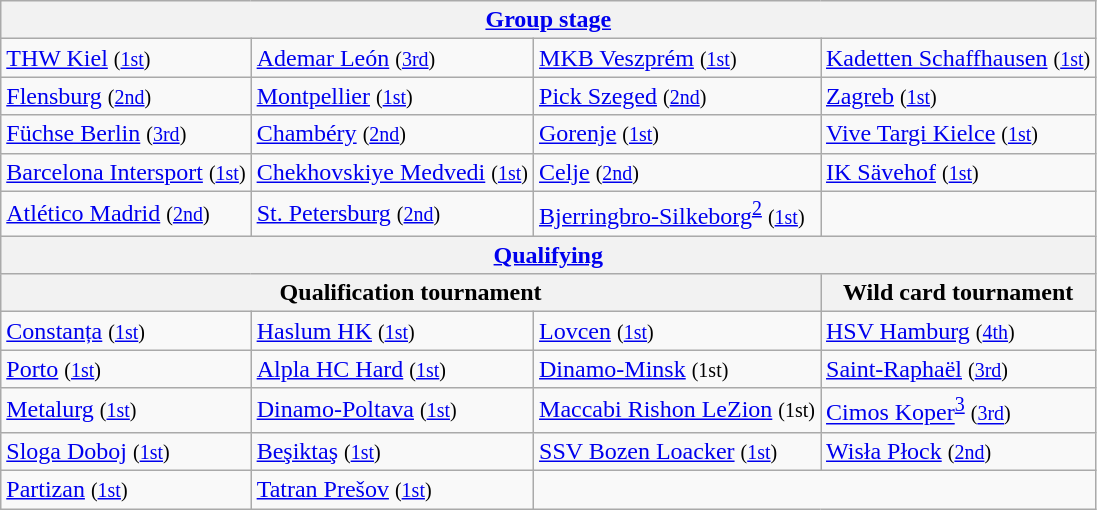<table class="wikitable">
<tr>
<th colspan="4"><a href='#'>Group stage</a></th>
</tr>
<tr>
<td> <a href='#'>THW Kiel</a> <small>(<a href='#'>1st</a>)</small></td>
<td> <a href='#'>Ademar León</a> <small>(<a href='#'>3rd</a>)</small></td>
<td> <a href='#'>MKB Veszprém</a> <small>(<a href='#'>1st</a>)</small></td>
<td> <a href='#'>Kadetten Schaffhausen</a> <small>(<a href='#'>1st</a>)</small></td>
</tr>
<tr>
<td> <a href='#'>Flensburg</a> <small>(<a href='#'>2nd</a>)</small></td>
<td> <a href='#'>Montpellier</a> <small>(<a href='#'>1st</a>)</small></td>
<td> <a href='#'>Pick Szeged</a> <small>(<a href='#'>2nd</a>)</small></td>
<td> <a href='#'>Zagreb</a> <small>(<a href='#'>1st</a>)</small></td>
</tr>
<tr>
<td> <a href='#'>Füchse Berlin</a> <small>(<a href='#'>3rd</a>)</small></td>
<td> <a href='#'>Chambéry</a> <small>(<a href='#'>2nd</a>)</small></td>
<td> <a href='#'>Gorenje</a> <small>(<a href='#'>1st</a>)</small></td>
<td> <a href='#'>Vive Targi Kielce</a> <small>(<a href='#'>1st</a>)</small></td>
</tr>
<tr>
<td> <a href='#'>Barcelona Intersport</a> <small>(<a href='#'>1st</a>)</small></td>
<td> <a href='#'>Chekhovskiye Medvedi</a> <small>(<a href='#'>1st</a>)</small></td>
<td> <a href='#'>Celje</a> <small>(<a href='#'>2nd</a>)</small></td>
<td> <a href='#'>IK Sävehof</a> <small>(<a href='#'>1st</a>)</small></td>
</tr>
<tr>
<td> <a href='#'>Atlético Madrid</a> <small>(<a href='#'>2nd</a>)</small></td>
<td> <a href='#'>St. Petersburg</a> <small>(<a href='#'>2nd</a>)</small></td>
<td> <a href='#'>Bjerringbro-Silkeborg</a><sup><a href='#'>2</a></sup> <small>(<a href='#'>1st</a>)</small></td>
</tr>
<tr>
<th colspan="4"><a href='#'>Qualifying</a></th>
</tr>
<tr>
<th colspan="3">Qualification tournament</th>
<th>Wild card tournament</th>
</tr>
<tr>
<td> <a href='#'>Constanța</a> <small>(<a href='#'>1st</a>)</small></td>
<td> <a href='#'>Haslum HK</a> <small>(<a href='#'>1st</a>)</small></td>
<td> <a href='#'>Lovcen</a> <small>(<a href='#'>1st</a>)</small></td>
<td> <a href='#'>HSV Hamburg</a> <small>(<a href='#'>4th</a>)</small></td>
</tr>
<tr>
<td> <a href='#'>Porto</a> <small>(<a href='#'>1st</a>)</small></td>
<td> <a href='#'>Alpla HC Hard</a> <small>(<a href='#'>1st</a>)</small></td>
<td> <a href='#'>Dinamo-Minsk</a> <small>(1st)</small></td>
<td> <a href='#'>Saint-Raphaël</a> <small>(<a href='#'>3rd</a>)</small></td>
</tr>
<tr>
<td> <a href='#'>Metalurg</a> <small>(<a href='#'>1st</a>)</small></td>
<td> <a href='#'>Dinamo-Poltava</a> <small>(<a href='#'>1st</a>)</small></td>
<td> <a href='#'>Maccabi Rishon LeZion</a> <small>(1st)</small></td>
<td> <a href='#'>Cimos Koper</a><sup><a href='#'>3</a></sup> <small>(<a href='#'>3rd</a>)</small></td>
</tr>
<tr>
<td> <a href='#'>Sloga Doboj</a> <small>(<a href='#'>1st</a>)</small></td>
<td> <a href='#'>Beşiktaş</a> <small>(<a href='#'>1st</a>)</small></td>
<td> <a href='#'>SSV Bozen Loacker</a> <small>(<a href='#'>1st</a>)</small></td>
<td> <a href='#'>Wisła Płock</a> <small>(<a href='#'>2nd</a>)</small></td>
</tr>
<tr>
<td> <a href='#'>Partizan</a> <small>(<a href='#'>1st</a>)</small></td>
<td> <a href='#'>Tatran Prešov</a> <small>(<a href='#'>1st</a>)</small></td>
</tr>
</table>
